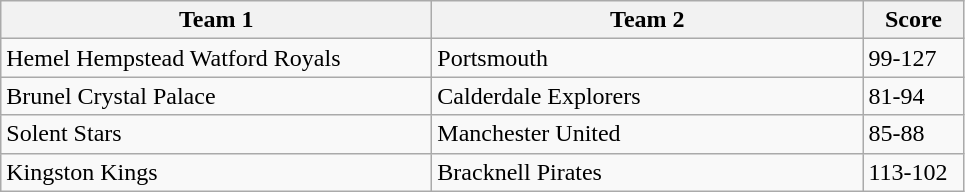<table class="wikitable" style="font-size: 100%">
<tr>
<th width=280>Team 1</th>
<th width=280>Team 2</th>
<th width=60>Score</th>
</tr>
<tr>
<td>Hemel Hempstead Watford Royals</td>
<td>Portsmouth</td>
<td>99-127</td>
</tr>
<tr>
<td>Brunel Crystal Palace</td>
<td>Calderdale Explorers</td>
<td>81-94</td>
</tr>
<tr>
<td>Solent Stars</td>
<td>Manchester United</td>
<td>85-88</td>
</tr>
<tr>
<td>Kingston Kings</td>
<td>Bracknell Pirates</td>
<td>113-102</td>
</tr>
</table>
